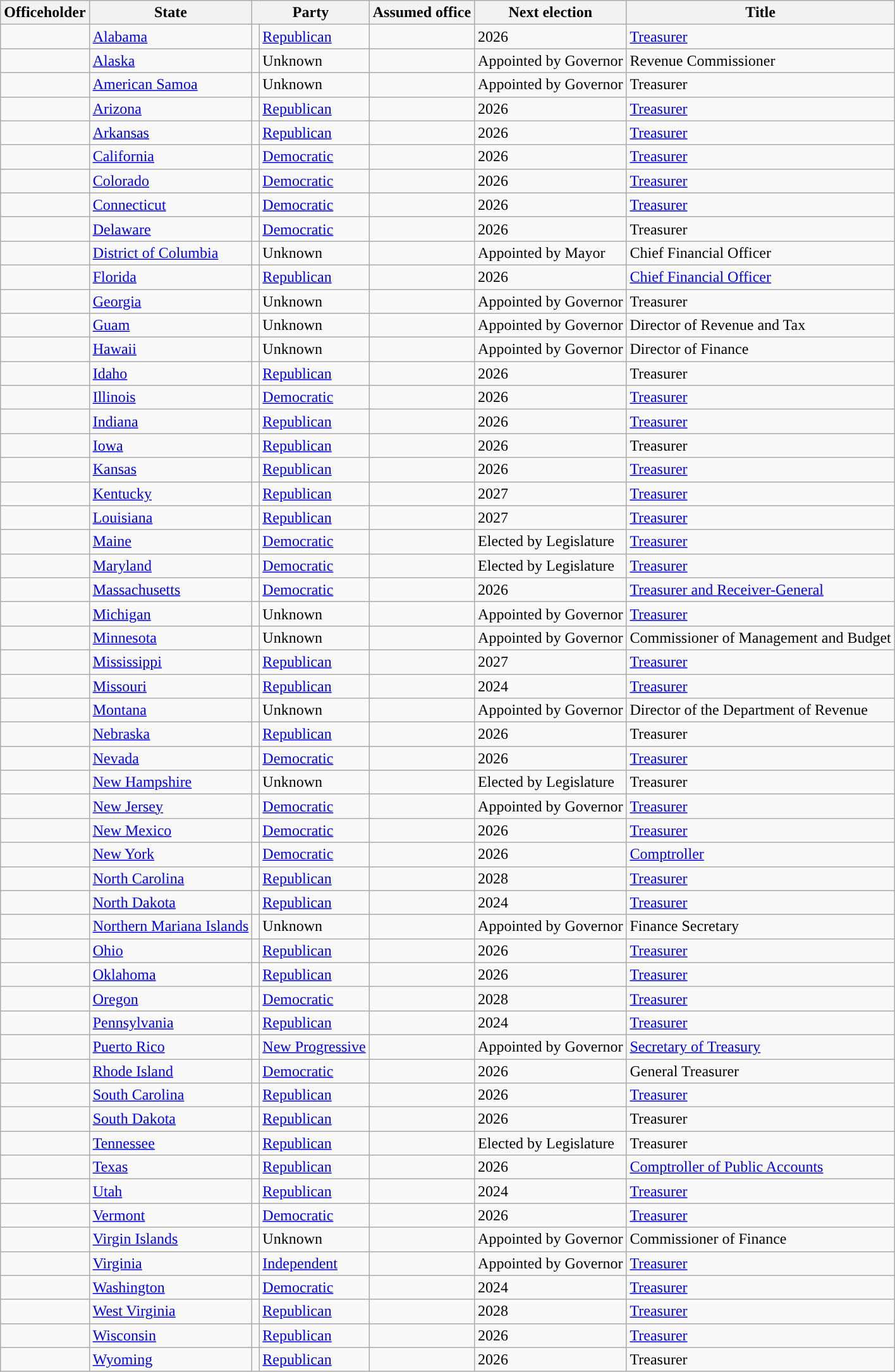<table class="wikitable sortable">
<tr>
<th>Officeholder</th>
<th>State</th>
<th colspan=2>Party</th>
<th>Assumed office</th>
<th>Next election</th>
<th>Title</th>
</tr>
<tr>
<td></td>
<td><a href='#'>Alabama</a></td>
<td style="background-color:"></td>
<td><a href='#'>Republican</a></td>
<td></td>
<td>2026</td>
<td><a href='#'>Treasurer</a></td>
</tr>
<tr>
<td></td>
<td><a href='#'>Alaska</a></td>
<td></td>
<td>Unknown</td>
<td></td>
<td>Appointed by Governor</td>
<td>Revenue Commissioner</td>
</tr>
<tr>
<td></td>
<td><a href='#'>American Samoa</a></td>
<td></td>
<td>Unknown</td>
<td></td>
<td>Appointed by Governor</td>
<td>Treasurer</td>
</tr>
<tr>
<td></td>
<td><a href='#'>Arizona</a></td>
<td style="background-color:"></td>
<td><a href='#'>Republican</a></td>
<td></td>
<td>2026</td>
<td><a href='#'>Treasurer</a></td>
</tr>
<tr>
<td></td>
<td><a href='#'>Arkansas</a></td>
<td style="background-color:"></td>
<td><a href='#'>Republican</a></td>
<td></td>
<td>2026</td>
<td><a href='#'>Treasurer</a></td>
</tr>
<tr>
<td></td>
<td><a href='#'>California</a></td>
<td style="background-color:"></td>
<td><a href='#'>Democratic</a></td>
<td></td>
<td>2026</td>
<td><a href='#'>Treasurer</a></td>
</tr>
<tr>
<td></td>
<td><a href='#'>Colorado</a></td>
<td style="background-color:"></td>
<td><a href='#'>Democratic</a></td>
<td></td>
<td>2026</td>
<td><a href='#'>Treasurer</a></td>
</tr>
<tr>
<td></td>
<td><a href='#'>Connecticut</a></td>
<td style="background-color:"></td>
<td><a href='#'>Democratic</a></td>
<td></td>
<td>2026</td>
<td><a href='#'>Treasurer</a></td>
</tr>
<tr>
<td></td>
<td><a href='#'>Delaware</a></td>
<td style="background-color:"></td>
<td><a href='#'>Democratic</a></td>
<td></td>
<td>2026</td>
<td>Treasurer</td>
</tr>
<tr>
<td></td>
<td><a href='#'>District of Columbia</a></td>
<td></td>
<td>Unknown</td>
<td></td>
<td>Appointed by Mayor</td>
<td>Chief Financial Officer</td>
</tr>
<tr>
<td><br></td>
<td><a href='#'>Florida</a></td>
<td style="background-color:"></td>
<td><a href='#'>Republican</a></td>
<td></td>
<td>2026</td>
<td><a href='#'>Chief Financial Officer</a></td>
</tr>
<tr>
<td></td>
<td><a href='#'>Georgia</a></td>
<td></td>
<td>Unknown</td>
<td></td>
<td>Appointed by Governor</td>
<td>Treasurer</td>
</tr>
<tr>
<td><br></td>
<td><a href='#'>Guam</a></td>
<td></td>
<td>Unknown</td>
<td></td>
<td>Appointed by Governor</td>
<td>Director of Revenue and Tax</td>
</tr>
<tr>
<td></td>
<td><a href='#'>Hawaii</a></td>
<td></td>
<td>Unknown</td>
<td></td>
<td>Appointed by Governor</td>
<td>Director of Finance</td>
</tr>
<tr>
<td></td>
<td><a href='#'>Idaho</a></td>
<td style="background-color:"></td>
<td><a href='#'>Republican</a></td>
<td></td>
<td>2026</td>
<td>Treasurer</td>
</tr>
<tr>
<td></td>
<td><a href='#'>Illinois</a></td>
<td style="background-color:"></td>
<td><a href='#'>Democratic</a></td>
<td></td>
<td>2026</td>
<td><a href='#'>Treasurer</a></td>
</tr>
<tr>
<td></td>
<td><a href='#'>Indiana</a></td>
<td style="background-color:"></td>
<td><a href='#'>Republican</a></td>
<td></td>
<td>2026</td>
<td><a href='#'>Treasurer</a></td>
</tr>
<tr>
<td></td>
<td><a href='#'>Iowa</a></td>
<td style="background-color:"></td>
<td><a href='#'>Republican</a></td>
<td></td>
<td>2026</td>
<td>Treasurer</td>
</tr>
<tr>
<td></td>
<td><a href='#'>Kansas</a></td>
<td style="background-color:"></td>
<td><a href='#'>Republican</a></td>
<td></td>
<td>2026</td>
<td><a href='#'>Treasurer</a></td>
</tr>
<tr>
<td></td>
<td><a href='#'>Kentucky</a></td>
<td style="background-color:"></td>
<td><a href='#'>Republican</a></td>
<td></td>
<td>2027</td>
<td><a href='#'>Treasurer</a></td>
</tr>
<tr>
<td></td>
<td><a href='#'>Louisiana</a></td>
<td style="background-color:"></td>
<td><a href='#'>Republican</a></td>
<td></td>
<td>2027</td>
<td><a href='#'>Treasurer</a></td>
</tr>
<tr>
<td></td>
<td><a href='#'>Maine</a></td>
<td style="background-color:"></td>
<td><a href='#'>Democratic</a></td>
<td></td>
<td>Elected by Legislature</td>
<td><a href='#'>Treasurer</a></td>
</tr>
<tr>
<td></td>
<td><a href='#'>Maryland</a></td>
<td style="background-color:"></td>
<td><a href='#'>Democratic</a></td>
<td></td>
<td>Elected by Legislature</td>
<td><a href='#'>Treasurer</a></td>
</tr>
<tr>
<td></td>
<td><a href='#'>Massachusetts</a></td>
<td style="background-color:"></td>
<td><a href='#'>Democratic</a></td>
<td></td>
<td>2026</td>
<td><a href='#'>Treasurer and Receiver-General</a></td>
</tr>
<tr>
<td></td>
<td><a href='#'>Michigan</a></td>
<td></td>
<td>Unknown</td>
<td></td>
<td>Appointed by Governor</td>
<td><a href='#'>Treasurer</a></td>
</tr>
<tr>
<td></td>
<td><a href='#'>Minnesota</a></td>
<td></td>
<td>Unknown</td>
<td></td>
<td>Appointed by Governor</td>
<td>Commissioner of Management and Budget</td>
</tr>
<tr>
<td></td>
<td><a href='#'>Mississippi</a></td>
<td style="background-color:"></td>
<td><a href='#'>Republican</a></td>
<td></td>
<td>2027</td>
<td><a href='#'>Treasurer</a></td>
</tr>
<tr>
<td></td>
<td><a href='#'>Missouri</a></td>
<td style="background-color:"></td>
<td><a href='#'>Republican</a></td>
<td></td>
<td>2024</td>
<td><a href='#'>Treasurer</a></td>
</tr>
<tr>
<td></td>
<td><a href='#'>Montana</a></td>
<td></td>
<td>Unknown</td>
<td></td>
<td>Appointed by Governor</td>
<td>Director of the Department of Revenue</td>
</tr>
<tr>
<td></td>
<td><a href='#'>Nebraska</a></td>
<td style="background-color:"></td>
<td><a href='#'>Republican</a></td>
<td></td>
<td>2026</td>
<td>Treasurer</td>
</tr>
<tr>
<td></td>
<td><a href='#'>Nevada</a></td>
<td style="background-color:"></td>
<td><a href='#'>Democratic</a></td>
<td></td>
<td>2026</td>
<td><a href='#'>Treasurer</a></td>
</tr>
<tr>
<td></td>
<td><a href='#'>New Hampshire</a></td>
<td></td>
<td>Unknown</td>
<td><br></td>
<td>Elected by Legislature</td>
<td>Treasurer</td>
</tr>
<tr>
<td></td>
<td><a href='#'>New Jersey</a></td>
<td style="background-color:"></td>
<td><a href='#'>Democratic</a></td>
<td></td>
<td>Appointed by Governor</td>
<td><a href='#'>Treasurer</a></td>
</tr>
<tr>
<td></td>
<td><a href='#'>New Mexico</a></td>
<td style="background-color:"></td>
<td><a href='#'>Democratic</a></td>
<td></td>
<td>2026</td>
<td><a href='#'>Treasurer</a></td>
</tr>
<tr>
<td></td>
<td><a href='#'>New York</a></td>
<td style="background-color:"></td>
<td><a href='#'>Democratic</a></td>
<td></td>
<td>2026</td>
<td><a href='#'>Comptroller</a></td>
</tr>
<tr>
<td></td>
<td><a href='#'>North Carolina</a></td>
<td style="background-color:"></td>
<td><a href='#'>Republican</a></td>
<td></td>
<td>2028</td>
<td><a href='#'>Treasurer</a></td>
</tr>
<tr>
<td></td>
<td><a href='#'>North Dakota</a></td>
<td style="background-color:"></td>
<td><a href='#'>Republican</a></td>
<td></td>
<td>2024</td>
<td><a href='#'>Treasurer</a></td>
</tr>
<tr>
<td></td>
<td><a href='#'>Northern Mariana Islands</a></td>
<td></td>
<td>Unknown</td>
<td></td>
<td>Appointed by Governor</td>
<td>Finance Secretary</td>
</tr>
<tr>
<td></td>
<td><a href='#'>Ohio</a></td>
<td style="background-color:"></td>
<td><a href='#'>Republican</a></td>
<td></td>
<td>2026</td>
<td><a href='#'>Treasurer</a></td>
</tr>
<tr>
<td></td>
<td><a href='#'>Oklahoma</a></td>
<td style="background-color:"></td>
<td><a href='#'>Republican</a></td>
<td></td>
<td>2026</td>
<td><a href='#'>Treasurer</a></td>
</tr>
<tr>
<td></td>
<td><a href='#'>Oregon</a></td>
<td style="background-color:"></td>
<td><a href='#'>Democratic</a></td>
<td></td>
<td>2028</td>
<td><a href='#'>Treasurer</a></td>
</tr>
<tr>
<td></td>
<td><a href='#'>Pennsylvania</a></td>
<td style="background-color:"></td>
<td><a href='#'>Republican</a></td>
<td></td>
<td>2024</td>
<td><a href='#'>Treasurer</a></td>
</tr>
<tr>
<td></td>
<td><a href='#'>Puerto Rico</a></td>
<td style="background-color:"></td>
<td><a href='#'>New Progressive</a></td>
<td><br></td>
<td>Appointed by Governor</td>
<td><a href='#'>Secretary of Treasury</a></td>
</tr>
<tr>
<td></td>
<td><a href='#'>Rhode Island</a></td>
<td style="background-color:"></td>
<td><a href='#'>Democratic</a></td>
<td></td>
<td>2026</td>
<td>General Treasurer</td>
</tr>
<tr>
<td></td>
<td><a href='#'>South Carolina</a></td>
<td style="background-color:"></td>
<td><a href='#'>Republican</a></td>
<td></td>
<td>2026</td>
<td><a href='#'>Treasurer</a></td>
</tr>
<tr>
<td></td>
<td><a href='#'>South Dakota</a></td>
<td style="background-color:"></td>
<td><a href='#'>Republican</a></td>
<td></td>
<td>2026</td>
<td>Treasurer</td>
</tr>
<tr>
<td></td>
<td><a href='#'>Tennessee</a></td>
<td style="background-color:"></td>
<td><a href='#'>Republican</a></td>
<td></td>
<td>Elected by Legislature</td>
<td>Treasurer</td>
</tr>
<tr>
<td></td>
<td><a href='#'>Texas</a></td>
<td style="background-color:"></td>
<td><a href='#'>Republican</a></td>
<td></td>
<td>2026</td>
<td><a href='#'>Comptroller of Public Accounts</a></td>
</tr>
<tr>
<td></td>
<td><a href='#'>Utah</a></td>
<td style="background-color:"></td>
<td><a href='#'>Republican</a></td>
<td></td>
<td>2024</td>
<td><a href='#'>Treasurer</a></td>
</tr>
<tr>
<td></td>
<td><a href='#'>Vermont</a></td>
<td style="background-color:"></td>
<td><a href='#'>Democratic</a></td>
<td></td>
<td>2026</td>
<td><a href='#'>Treasurer</a></td>
</tr>
<tr>
<td></td>
<td><a href='#'>Virgin Islands</a></td>
<td></td>
<td>Unknown</td>
<td><br></td>
<td>Appointed by Governor</td>
<td>Commissioner of Finance</td>
</tr>
<tr>
<td></td>
<td><a href='#'>Virginia</a></td>
<td style="background-color:"></td>
<td><a href='#'>Independent</a></td>
<td></td>
<td>Appointed by Governor</td>
<td><a href='#'>Treasurer</a></td>
</tr>
<tr>
<td></td>
<td><a href='#'>Washington</a></td>
<td style="background-color:"></td>
<td><a href='#'>Democratic</a></td>
<td></td>
<td>2024</td>
<td><a href='#'>Treasurer</a></td>
</tr>
<tr>
<td></td>
<td><a href='#'>West Virginia</a></td>
<td style="background-color:"></td>
<td><a href='#'>Republican</a></td>
<td></td>
<td>2028</td>
<td><a href='#'>Treasurer</a></td>
</tr>
<tr>
<td></td>
<td><a href='#'>Wisconsin</a></td>
<td style="background-color:"></td>
<td><a href='#'>Republican</a></td>
<td></td>
<td>2026</td>
<td><a href='#'>Treasurer</a></td>
</tr>
<tr>
<td></td>
<td><a href='#'>Wyoming</a></td>
<td style="background-color:"></td>
<td><a href='#'>Republican</a></td>
<td></td>
<td>2026</td>
<td>Treasurer</td>
</tr>
</table>
